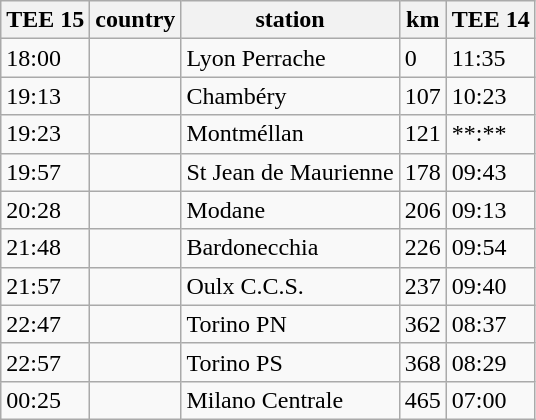<table class="wikitable">
<tr>
<th>TEE 15</th>
<th>country</th>
<th>station</th>
<th>km</th>
<th>TEE 14</th>
</tr>
<tr>
<td>18:00</td>
<td></td>
<td>Lyon Perrache</td>
<td>0</td>
<td>11:35</td>
</tr>
<tr>
<td>19:13</td>
<td></td>
<td>Chambéry</td>
<td>107</td>
<td>10:23</td>
</tr>
<tr>
<td>19:23</td>
<td></td>
<td>Montméllan</td>
<td>121</td>
<td>**:**</td>
</tr>
<tr>
<td>19:57</td>
<td></td>
<td>St Jean de Maurienne</td>
<td>178</td>
<td>09:43</td>
</tr>
<tr>
<td>20:28</td>
<td></td>
<td>Modane</td>
<td>206</td>
<td>09:13</td>
</tr>
<tr>
<td>21:48</td>
<td></td>
<td>Bardonecchia</td>
<td>226</td>
<td>09:54</td>
</tr>
<tr>
<td>21:57</td>
<td></td>
<td>Oulx C.C.S.</td>
<td>237</td>
<td>09:40</td>
</tr>
<tr>
<td>22:47</td>
<td></td>
<td>Torino PN</td>
<td>362</td>
<td>08:37</td>
</tr>
<tr>
<td>22:57</td>
<td></td>
<td>Torino PS</td>
<td>368</td>
<td>08:29</td>
</tr>
<tr>
<td>00:25</td>
<td></td>
<td>Milano Centrale</td>
<td>465</td>
<td>07:00</td>
</tr>
</table>
